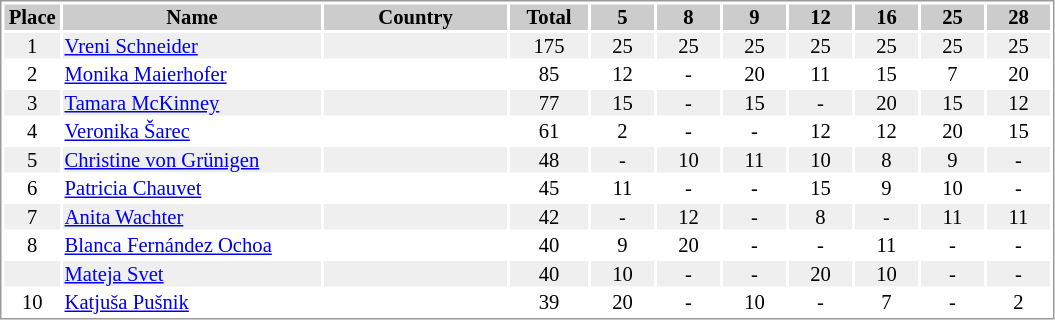<table border="0" style="border: 1px solid #999; background-color:#FFFFFF; text-align:center; font-size:86%; line-height:15px;">
<tr align="center" bgcolor="#CCCCCC">
<th width=35>Place</th>
<th width=170>Name</th>
<th width=120>Country</th>
<th width=50>Total</th>
<th width=40>5</th>
<th width=40>8</th>
<th width=40>9</th>
<th width=40>12</th>
<th width=40>16</th>
<th width=40>25</th>
<th width=40>28</th>
</tr>
<tr bgcolor="#EFEFEF">
<td>1</td>
<td align="left"><a href='#'>Vreni Schneider</a></td>
<td align="left"></td>
<td>175</td>
<td>25</td>
<td>25</td>
<td>25</td>
<td>25</td>
<td>25</td>
<td>25</td>
<td>25</td>
</tr>
<tr>
<td>2</td>
<td align="left"><a href='#'>Monika Maierhofer</a></td>
<td align="left"></td>
<td>85</td>
<td>12</td>
<td>-</td>
<td>20</td>
<td>11</td>
<td>15</td>
<td>7</td>
<td>20</td>
</tr>
<tr bgcolor="#EFEFEF">
<td>3</td>
<td align="left"><a href='#'>Tamara McKinney</a></td>
<td align="left"></td>
<td>77</td>
<td>15</td>
<td>-</td>
<td>15</td>
<td>-</td>
<td>20</td>
<td>15</td>
<td>12</td>
</tr>
<tr>
<td>4</td>
<td align="left"><a href='#'>Veronika Šarec</a></td>
<td align="left"></td>
<td>61</td>
<td>2</td>
<td>-</td>
<td>-</td>
<td>12</td>
<td>12</td>
<td>20</td>
<td>15</td>
</tr>
<tr bgcolor="#EFEFEF">
<td>5</td>
<td align="left"><a href='#'>Christine von Grünigen</a></td>
<td align="left"></td>
<td>48</td>
<td>-</td>
<td>10</td>
<td>11</td>
<td>10</td>
<td>8</td>
<td>9</td>
<td>-</td>
</tr>
<tr>
<td>6</td>
<td align="left"><a href='#'>Patricia Chauvet</a></td>
<td align="left"></td>
<td>45</td>
<td>11</td>
<td>-</td>
<td>-</td>
<td>15</td>
<td>9</td>
<td>10</td>
<td>-</td>
</tr>
<tr bgcolor="#EFEFEF">
<td>7</td>
<td align="left"><a href='#'>Anita Wachter</a></td>
<td align="left"></td>
<td>42</td>
<td>-</td>
<td>12</td>
<td>-</td>
<td>8</td>
<td>-</td>
<td>11</td>
<td>11</td>
</tr>
<tr>
<td>8</td>
<td align="left"><a href='#'>Blanca Fernández Ochoa</a></td>
<td align="left"></td>
<td>40</td>
<td>9</td>
<td>20</td>
<td>-</td>
<td>-</td>
<td>11</td>
<td>-</td>
<td>-</td>
</tr>
<tr bgcolor="#EFEFEF">
<td></td>
<td align="left"><a href='#'>Mateja Svet</a></td>
<td align="left"></td>
<td>40</td>
<td>10</td>
<td>-</td>
<td>-</td>
<td>20</td>
<td>10</td>
<td>-</td>
<td>-</td>
</tr>
<tr>
<td>10</td>
<td align="left"><a href='#'>Katjuša Pušnik</a></td>
<td align="left"></td>
<td>39</td>
<td>20</td>
<td>-</td>
<td>10</td>
<td>-</td>
<td>7</td>
<td>-</td>
<td>2</td>
</tr>
</table>
